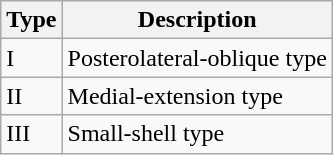<table class="wikitable">
<tr>
<th>Type</th>
<th>Description</th>
</tr>
<tr>
<td>I</td>
<td>Posterolateral-oblique type</td>
</tr>
<tr>
<td>II</td>
<td>Medial-extension type</td>
</tr>
<tr>
<td>III</td>
<td>Small-shell type</td>
</tr>
</table>
